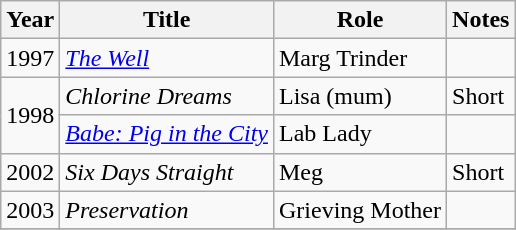<table class="wikitable">
<tr>
<th>Year</th>
<th>Title</th>
<th>Role</th>
<th>Notes</th>
</tr>
<tr>
<td>1997</td>
<td><em><a href='#'>The Well</a></em></td>
<td>Marg Trinder</td>
<td></td>
</tr>
<tr>
<td rowspan="2">1998</td>
<td><em>Chlorine Dreams</em></td>
<td>Lisa (mum)</td>
<td>Short</td>
</tr>
<tr>
<td><em><a href='#'>Babe: Pig in the City</a></em></td>
<td>Lab Lady</td>
<td></td>
</tr>
<tr>
<td>2002</td>
<td><em>Six Days Straight</em></td>
<td>Meg</td>
<td>Short</td>
</tr>
<tr>
<td>2003</td>
<td><em>Preservation</em></td>
<td>Grieving Mother</td>
<td></td>
</tr>
<tr>
</tr>
</table>
